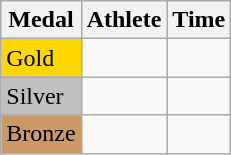<table class="wikitable">
<tr>
<th>Medal</th>
<th>Athlete</th>
<th>Time</th>
</tr>
<tr>
<td bgcolor="gold">Gold</td>
<td></td>
<td></td>
</tr>
<tr>
<td bgcolor="silver">Silver</td>
<td></td>
<td></td>
</tr>
<tr>
<td bgcolor="CC9966">Bronze</td>
<td></td>
<td></td>
</tr>
</table>
